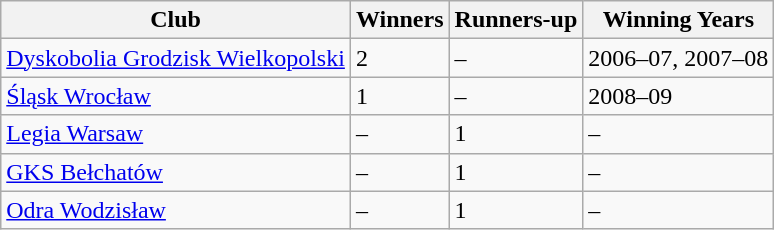<table class="wikitable">
<tr>
<th>Club</th>
<th>Winners</th>
<th>Runners-up</th>
<th>Winning Years</th>
</tr>
<tr>
<td><a href='#'>Dyskobolia Grodzisk Wielkopolski</a></td>
<td>2</td>
<td>–</td>
<td>2006–07, 2007–08</td>
</tr>
<tr>
<td><a href='#'>Śląsk Wrocław</a></td>
<td>1</td>
<td>–</td>
<td>2008–09</td>
</tr>
<tr>
<td><a href='#'>Legia Warsaw</a></td>
<td>–</td>
<td>1</td>
<td>–</td>
</tr>
<tr>
<td><a href='#'>GKS Bełchatów</a></td>
<td>–</td>
<td>1</td>
<td>–</td>
</tr>
<tr>
<td><a href='#'>Odra Wodzisław</a></td>
<td>–</td>
<td>1</td>
<td>–</td>
</tr>
</table>
